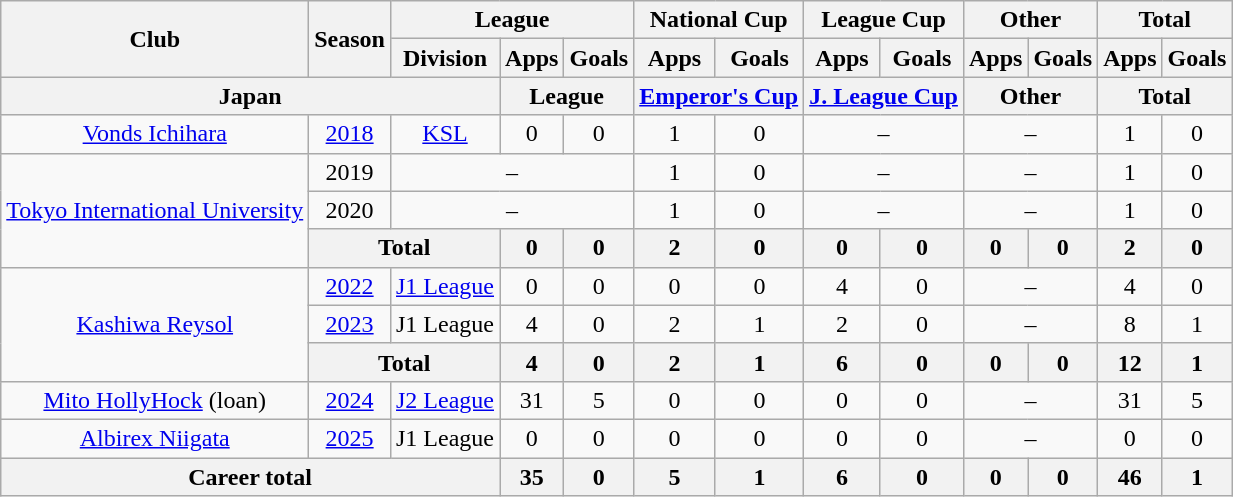<table class="wikitable" style="text-align:center">
<tr>
<th rowspan=2>Club</th>
<th rowspan=2>Season</th>
<th colspan=3>League</th>
<th colspan=2>National Cup</th>
<th colspan=2>League Cup</th>
<th colspan=2>Other</th>
<th colspan=2>Total</th>
</tr>
<tr>
<th>Division</th>
<th>Apps</th>
<th>Goals</th>
<th>Apps</th>
<th>Goals</th>
<th>Apps</th>
<th>Goals</th>
<th>Apps</th>
<th>Goals</th>
<th>Apps</th>
<th>Goals</th>
</tr>
<tr>
<th colspan=3>Japan</th>
<th colspan=2>League</th>
<th colspan=2><a href='#'>Emperor's Cup</a></th>
<th colspan=2><a href='#'>J. League Cup</a></th>
<th colspan=2>Other</th>
<th colspan=2>Total</th>
</tr>
<tr>
<td><a href='#'>Vonds Ichihara</a></td>
<td><a href='#'>2018</a></td>
<td><a href='#'>KSL</a></td>
<td>0</td>
<td>0</td>
<td>1</td>
<td>0</td>
<td colspan="2">–</td>
<td colspan="2">–</td>
<td>1</td>
<td>0</td>
</tr>
<tr>
<td rowspan="3"><a href='#'>Tokyo International University</a></td>
<td>2019</td>
<td colspan="3">–</td>
<td>1</td>
<td>0</td>
<td colspan="2">–</td>
<td colspan="2">–</td>
<td>1</td>
<td>0</td>
</tr>
<tr>
<td>2020</td>
<td colspan="3">–</td>
<td>1</td>
<td>0</td>
<td colspan="2">–</td>
<td colspan="2">–</td>
<td>1</td>
<td>0</td>
</tr>
<tr>
<th colspan="2">Total</th>
<th>0</th>
<th>0</th>
<th>2</th>
<th>0</th>
<th>0</th>
<th>0</th>
<th>0</th>
<th>0</th>
<th>2</th>
<th>0</th>
</tr>
<tr>
<td rowspan="3"><a href='#'>Kashiwa Reysol</a></td>
<td><a href='#'>2022</a></td>
<td><a href='#'>J1 League</a></td>
<td>0</td>
<td>0</td>
<td>0</td>
<td>0</td>
<td>4</td>
<td>0</td>
<td colspan="2">–</td>
<td>4</td>
<td>0</td>
</tr>
<tr>
<td><a href='#'>2023</a></td>
<td>J1 League</td>
<td>4</td>
<td>0</td>
<td>2</td>
<td>1</td>
<td>2</td>
<td>0</td>
<td colspan="2">–</td>
<td>8</td>
<td>1</td>
</tr>
<tr>
<th colspan="2">Total</th>
<th>4</th>
<th>0</th>
<th>2</th>
<th>1</th>
<th>6</th>
<th>0</th>
<th>0</th>
<th>0</th>
<th>12</th>
<th>1</th>
</tr>
<tr>
<td><a href='#'>Mito HollyHock</a> (loan)</td>
<td><a href='#'>2024</a></td>
<td><a href='#'>J2 League</a></td>
<td>31</td>
<td>5</td>
<td>0</td>
<td>0</td>
<td>0</td>
<td>0</td>
<td colspan="2">–</td>
<td>31</td>
<td>5</td>
</tr>
<tr>
<td><a href='#'>Albirex Niigata</a></td>
<td><a href='#'>2025</a></td>
<td>J1 League</td>
<td>0</td>
<td>0</td>
<td>0</td>
<td>0</td>
<td>0</td>
<td>0</td>
<td colspan="2">–</td>
<td>0</td>
<td>0</td>
</tr>
<tr>
<th colspan=3>Career total</th>
<th>35</th>
<th>0</th>
<th>5</th>
<th>1</th>
<th>6</th>
<th>0</th>
<th>0</th>
<th>0</th>
<th>46</th>
<th>1</th>
</tr>
</table>
